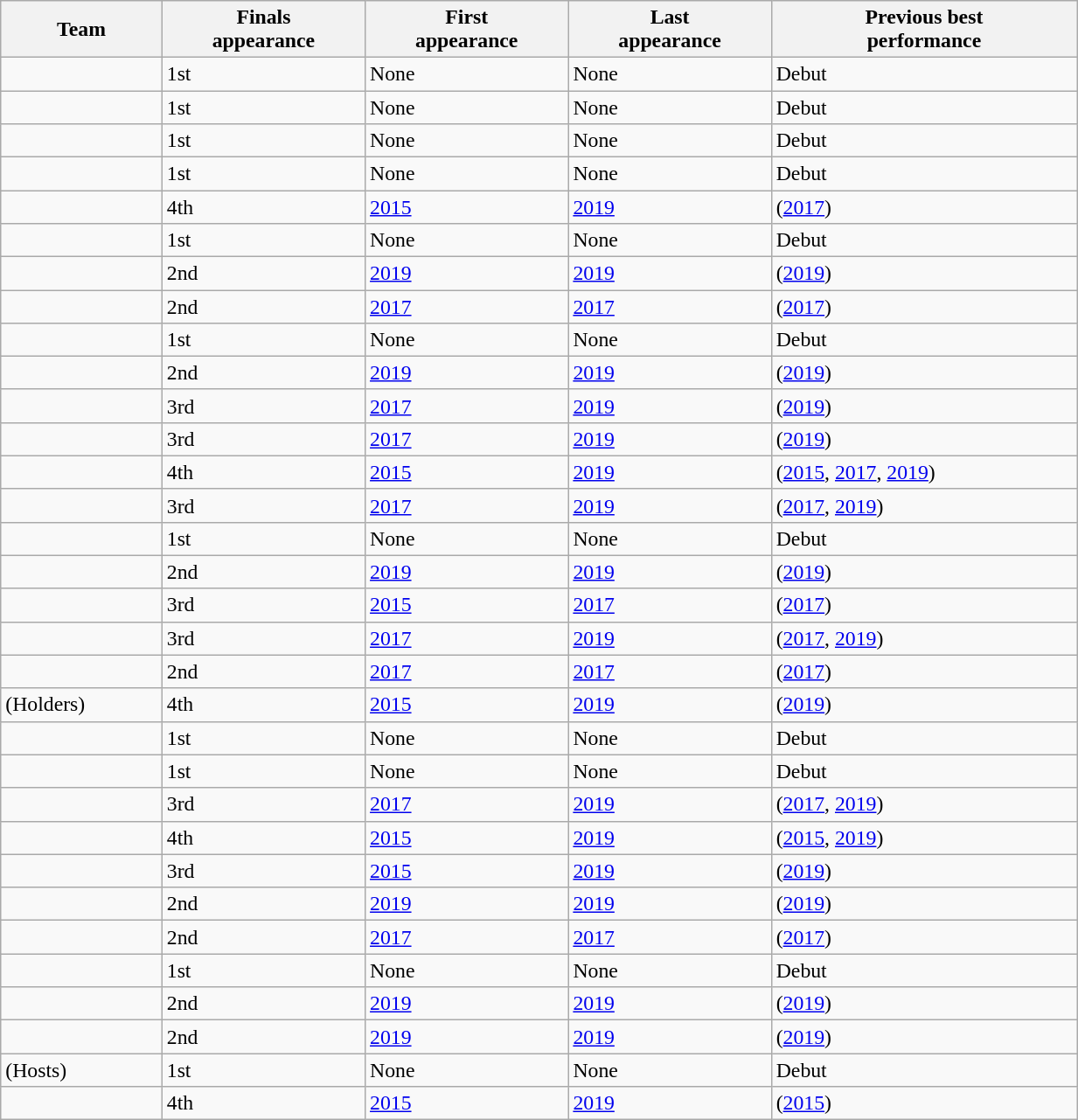<table class="wikitable" style="font-size:99%; text-align:left;" width="65%">
<tr>
<th>Team</th>
<th>Finals<br>appearance</th>
<th>First<br>appearance</th>
<th>Last<br>appearance</th>
<th>Previous best<br>performance</th>
</tr>
<tr>
<td></td>
<td>1st</td>
<td>None</td>
<td>None</td>
<td>Debut</td>
</tr>
<tr>
<td></td>
<td>1st</td>
<td>None</td>
<td>None</td>
<td>Debut</td>
</tr>
<tr>
<td></td>
<td>1st</td>
<td>None</td>
<td>None</td>
<td>Debut</td>
</tr>
<tr>
<td></td>
<td>1st</td>
<td>None</td>
<td>None</td>
<td>Debut</td>
</tr>
<tr>
<td></td>
<td>4th</td>
<td><a href='#'>2015</a></td>
<td><a href='#'>2019</a></td>
<td> (<a href='#'>2017</a>)</td>
</tr>
<tr>
<td></td>
<td>1st</td>
<td>None</td>
<td>None</td>
<td>Debut</td>
</tr>
<tr>
<td></td>
<td>2nd</td>
<td><a href='#'>2019</a></td>
<td><a href='#'>2019</a></td>
<td> (<a href='#'>2019</a>)</td>
</tr>
<tr>
<td></td>
<td>2nd</td>
<td><a href='#'>2017</a></td>
<td><a href='#'>2017</a></td>
<td> (<a href='#'>2017</a>)</td>
</tr>
<tr>
<td></td>
<td>1st</td>
<td>None</td>
<td>None</td>
<td>Debut</td>
</tr>
<tr>
<td></td>
<td>2nd</td>
<td><a href='#'>2019</a></td>
<td><a href='#'>2019</a></td>
<td> (<a href='#'>2019</a>)</td>
</tr>
<tr>
<td></td>
<td>3rd</td>
<td><a href='#'>2017</a></td>
<td><a href='#'>2019</a></td>
<td> (<a href='#'>2019</a>)</td>
</tr>
<tr>
<td></td>
<td>3rd</td>
<td><a href='#'>2017</a></td>
<td><a href='#'>2019</a></td>
<td> (<a href='#'>2019</a>)</td>
</tr>
<tr>
<td></td>
<td>4th</td>
<td><a href='#'>2015</a></td>
<td><a href='#'>2019</a></td>
<td> (<a href='#'>2015</a>, <a href='#'>2017</a>, <a href='#'>2019</a>)</td>
</tr>
<tr>
<td></td>
<td>3rd</td>
<td><a href='#'>2017</a></td>
<td><a href='#'>2019</a></td>
<td> (<a href='#'>2017</a>, <a href='#'>2019</a>)</td>
</tr>
<tr>
<td></td>
<td>1st</td>
<td>None</td>
<td>None</td>
<td>Debut</td>
</tr>
<tr>
<td></td>
<td>2nd</td>
<td><a href='#'>2019</a></td>
<td><a href='#'>2019</a></td>
<td> (<a href='#'>2019</a>)</td>
</tr>
<tr>
<td></td>
<td>3rd</td>
<td><a href='#'>2015</a></td>
<td><a href='#'>2017</a></td>
<td> (<a href='#'>2017</a>)</td>
</tr>
<tr>
<td></td>
<td>3rd</td>
<td><a href='#'>2017</a></td>
<td><a href='#'>2019</a></td>
<td> (<a href='#'>2017</a>, <a href='#'>2019</a>)</td>
</tr>
<tr>
<td></td>
<td>2nd</td>
<td><a href='#'>2017</a></td>
<td><a href='#'>2017</a></td>
<td> (<a href='#'>2017</a>)</td>
</tr>
<tr>
<td> (Holders)</td>
<td>4th</td>
<td><a href='#'>2015</a></td>
<td><a href='#'>2019</a></td>
<td> (<a href='#'>2019</a>)</td>
</tr>
<tr>
<td></td>
<td>1st</td>
<td>None</td>
<td>None</td>
<td>Debut</td>
</tr>
<tr>
<td></td>
<td>1st</td>
<td>None</td>
<td>None</td>
<td>Debut</td>
</tr>
<tr>
<td></td>
<td>3rd</td>
<td><a href='#'>2017</a></td>
<td><a href='#'>2019</a></td>
<td> (<a href='#'>2017</a>, <a href='#'>2019</a>)</td>
</tr>
<tr>
<td></td>
<td>4th</td>
<td><a href='#'>2015</a></td>
<td><a href='#'>2019</a></td>
<td> (<a href='#'>2015</a>, <a href='#'>2019</a>)</td>
</tr>
<tr>
<td></td>
<td>3rd</td>
<td><a href='#'>2015</a></td>
<td><a href='#'>2019</a></td>
<td> (<a href='#'>2019</a>)</td>
</tr>
<tr>
<td></td>
<td>2nd</td>
<td><a href='#'>2019</a></td>
<td><a href='#'>2019</a></td>
<td> (<a href='#'>2019</a>)</td>
</tr>
<tr>
<td></td>
<td>2nd</td>
<td><a href='#'>2017</a></td>
<td><a href='#'>2017</a></td>
<td> (<a href='#'>2017</a>)</td>
</tr>
<tr>
<td></td>
<td>1st</td>
<td>None</td>
<td>None</td>
<td>Debut</td>
</tr>
<tr>
<td></td>
<td>2nd</td>
<td><a href='#'>2019</a></td>
<td><a href='#'>2019</a></td>
<td> (<a href='#'>2019</a>)</td>
</tr>
<tr>
<td></td>
<td>2nd</td>
<td><a href='#'>2019</a></td>
<td><a href='#'>2019</a></td>
<td> (<a href='#'>2019</a>)</td>
</tr>
<tr>
<td> (Hosts)</td>
<td>1st</td>
<td>None</td>
<td>None</td>
<td>Debut</td>
</tr>
<tr>
<td></td>
<td>4th</td>
<td><a href='#'>2015</a></td>
<td><a href='#'>2019</a></td>
<td> (<a href='#'>2015</a>)</td>
</tr>
</table>
